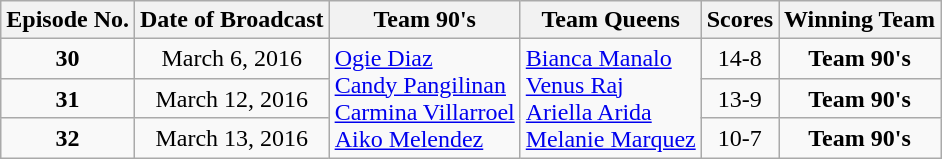<table class="wikitable">
<tr>
<th>Episode No.</th>
<th>Date of Broadcast</th>
<th>Team 90's</th>
<th>Team Queens</th>
<th>Scores</th>
<th>Winning Team</th>
</tr>
<tr>
<td align="center"><strong>30</strong></td>
<td align="center">March 6, 2016</td>
<td rowspan="3"><a href='#'>Ogie Diaz</a><br><a href='#'>Candy Pangilinan</a><br><a href='#'>Carmina Villarroel</a><br><a href='#'>Aiko Melendez</a></td>
<td rowspan="3"><a href='#'>Bianca Manalo</a><br><a href='#'>Venus Raj</a><br><a href='#'>Ariella Arida</a><br><a href='#'>Melanie Marquez</a></td>
<td align="center">14-8</td>
<td align="center"><strong>Team 90's</strong></td>
</tr>
<tr>
<td align="center"><strong>31</strong></td>
<td align="center">March 12, 2016</td>
<td align="center">13-9</td>
<td align="center"><strong>Team 90's</strong></td>
</tr>
<tr>
<td align="center"><strong>32</strong></td>
<td align="center">March 13, 2016</td>
<td align="center">10-7</td>
<td align="center"><strong>Team 90's</strong></td>
</tr>
</table>
